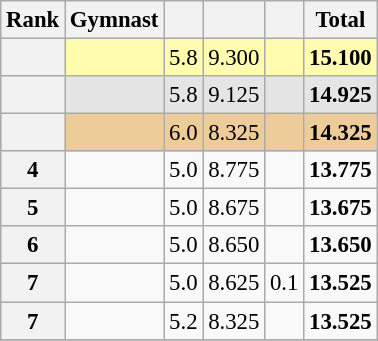<table class="wikitable sortable" style="text-align:center; font-size:95%">
<tr>
<th scope=col>Rank</th>
<th scope=col>Gymnast</th>
<th scope=col></th>
<th scope=col></th>
<th scope=col></th>
<th scope=col>Total</th>
</tr>
<tr bgcolor=fffcaf>
<th scope=row style="text-align:center"></th>
<td align=left></td>
<td>5.8</td>
<td>9.300</td>
<td></td>
<td><strong>15.100</strong></td>
</tr>
<tr bgcolor=e5e5e5>
<th scope=row style="text-align:center"></th>
<td align=left></td>
<td>5.8</td>
<td>9.125</td>
<td></td>
<td><strong>14.925</strong></td>
</tr>
<tr bgcolor=eecc99>
<th scope=row style="text-align:center"></th>
<td align=left></td>
<td>6.0</td>
<td>8.325</td>
<td></td>
<td><strong>14.325</strong></td>
</tr>
<tr>
<th scope=row style="text-align:center">4</th>
<td align=left></td>
<td>5.0</td>
<td>8.775</td>
<td></td>
<td><strong>13.775</strong></td>
</tr>
<tr>
<th scope=row style="text-align:center">5</th>
<td align=left></td>
<td>5.0</td>
<td>8.675</td>
<td></td>
<td><strong>13.675</strong></td>
</tr>
<tr>
<th scope=row style="text-align:center">6</th>
<td align=left></td>
<td>5.0</td>
<td>8.650</td>
<td></td>
<td><strong>13.650</strong></td>
</tr>
<tr>
<th scope=row style="text-align:center">7</th>
<td align=left></td>
<td>5.0</td>
<td>8.625</td>
<td>0.1</td>
<td><strong>13.525</strong></td>
</tr>
<tr>
<th scope=row style="text-align:center">7</th>
<td align=left></td>
<td>5.2</td>
<td>8.325</td>
<td></td>
<td><strong>13.525</strong></td>
</tr>
<tr>
</tr>
</table>
